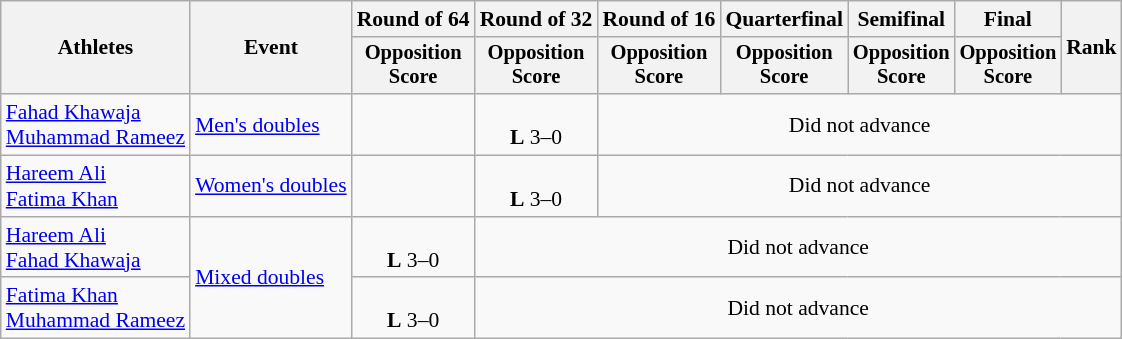<table class="wikitable" style="font-size:90%">
<tr>
<th rowspan=2>Athletes</th>
<th rowspan=2>Event</th>
<th>Round of 64</th>
<th>Round of 32</th>
<th>Round of 16</th>
<th>Quarterfinal</th>
<th>Semifinal</th>
<th>Final</th>
<th rowspan=2>Rank</th>
</tr>
<tr style="font-size:95%">
<th>Opposition<br>Score</th>
<th>Opposition<br>Score</th>
<th>Opposition<br>Score</th>
<th>Opposition<br>Score</th>
<th>Opposition<br>Score</th>
<th>Opposition<br>Score</th>
</tr>
<tr align=center>
<td align=left><a href='#'>Fahad Khawaja</a><br><a href='#'>Muhammad Rameez</a></td>
<td align=left><a href='#'>Men's doubles</a></td>
<td></td>
<td><br><strong>L</strong> 3–0</td>
<td colspan=5>Did not advance</td>
</tr>
<tr align=center>
<td align=left><a href='#'>Hareem Ali</a><br><a href='#'>Fatima Khan</a></td>
<td align=left><a href='#'>Women's doubles</a></td>
<td></td>
<td><br><strong>L</strong> 3–0</td>
<td colspan=5>Did not advance</td>
</tr>
<tr align=center>
<td align=left><a href='#'>Hareem Ali</a><br><a href='#'>Fahad Khawaja</a></td>
<td align=left rowspan=2><a href='#'>Mixed doubles</a></td>
<td><br><strong>L</strong> 3–0</td>
<td colspan=6>Did not advance</td>
</tr>
<tr align=center>
<td align=left><a href='#'>Fatima Khan</a><br><a href='#'>Muhammad Rameez</a></td>
<td><br><strong>L</strong> 3–0</td>
<td colspan=6>Did not advance</td>
</tr>
</table>
